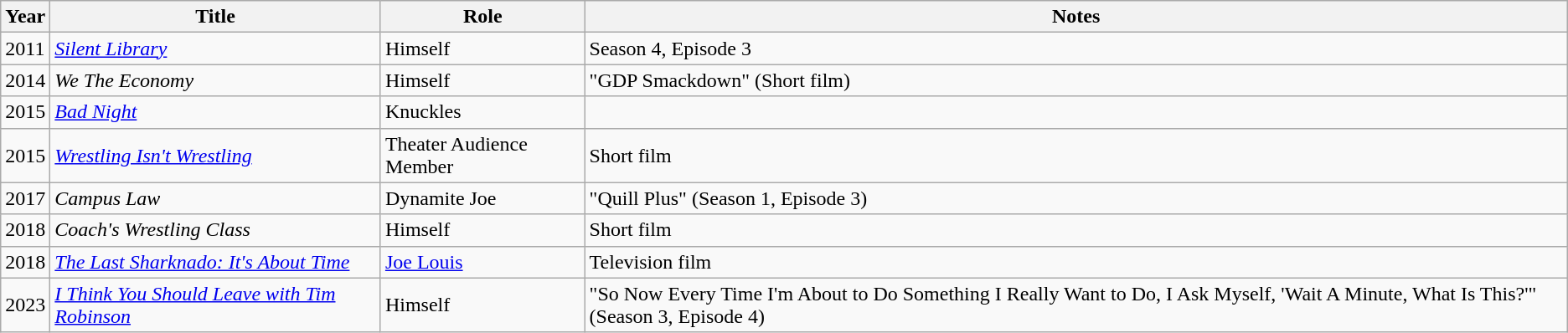<table class="wikitable">
<tr>
<th>Year</th>
<th>Title</th>
<th>Role</th>
<th class="unsortable">Notes</th>
</tr>
<tr>
<td>2011</td>
<td><em><a href='#'>Silent Library</a></em></td>
<td>Himself</td>
<td>Season 4, Episode 3</td>
</tr>
<tr>
<td>2014</td>
<td><em>We The Economy</em></td>
<td>Himself</td>
<td>"GDP Smackdown" (Short film)</td>
</tr>
<tr>
<td>2015</td>
<td><em><a href='#'>Bad Night</a></em></td>
<td>Knuckles</td>
<td></td>
</tr>
<tr>
<td>2015</td>
<td><em><a href='#'>Wrestling Isn't Wrestling</a></em></td>
<td>Theater Audience Member</td>
<td>Short film</td>
</tr>
<tr>
<td>2017</td>
<td><em>Campus Law</em></td>
<td>Dynamite Joe</td>
<td>"Quill Plus" (Season 1, Episode 3)</td>
</tr>
<tr>
<td>2018</td>
<td><em>Coach's Wrestling Class</em></td>
<td>Himself</td>
<td>Short film</td>
</tr>
<tr>
<td>2018</td>
<td><em><a href='#'>The Last Sharknado: It's About Time</a></em></td>
<td><a href='#'>Joe Louis</a></td>
<td>Television film</td>
</tr>
<tr>
<td>2023</td>
<td><em><a href='#'>I Think You Should Leave with Tim Robinson</a></em></td>
<td>Himself</td>
<td>"So Now Every Time I'm About to Do Something I Really Want to Do, I Ask Myself, 'Wait A Minute, What Is This?'" (Season 3, Episode 4)</td>
</tr>
</table>
